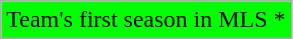<table class="wikitable">
<tr>
<td style="background-color: #0F0;">Team's first season in MLS *</td>
</tr>
</table>
